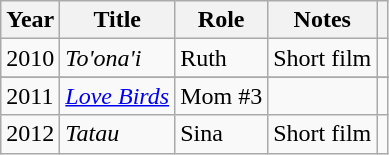<table class="wikitable sortable">
<tr>
<th>Year</th>
<th>Title</th>
<th>Role</th>
<th class="unsortable">Notes</th>
<th class="unsortable"></th>
</tr>
<tr>
<td>2010</td>
<td><em>To'ona'i</em></td>
<td>Ruth</td>
<td>Short film</td>
<td align="center"></td>
</tr>
<tr>
</tr>
<tr>
<td>2011</td>
<td><em><a href='#'>Love Birds</a></em></td>
<td>Mom #3</td>
<td></td>
<td align="center"></td>
</tr>
<tr>
<td>2012</td>
<td><em>Tatau</em></td>
<td>Sina</td>
<td>Short film</td>
<td align="center"></td>
</tr>
</table>
